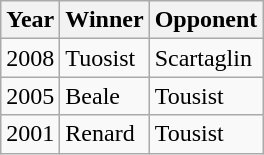<table class="wikitable">
<tr>
<th>Year</th>
<th>Winner</th>
<th>Opponent</th>
</tr>
<tr>
<td>2008</td>
<td>Tuosist</td>
<td>Scartaglin</td>
</tr>
<tr>
<td>2005</td>
<td>Beale</td>
<td>Tousist </td>
</tr>
<tr>
<td>2001</td>
<td>Renard</td>
<td>Tousist</td>
</tr>
</table>
